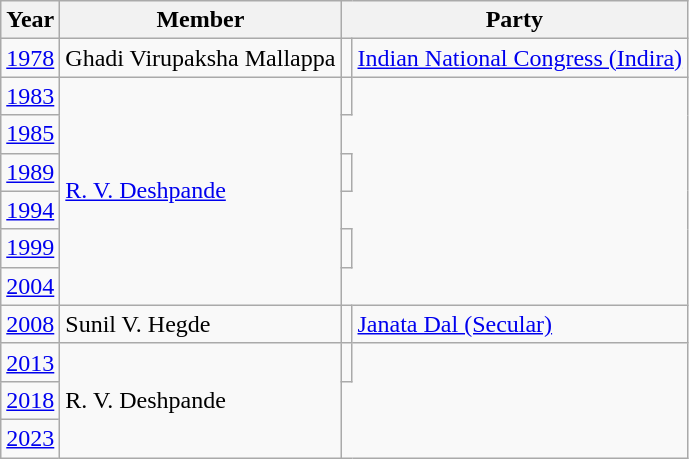<table class="wikitable sortable">
<tr>
<th>Year</th>
<th>Member</th>
<th colspan="2">Party</th>
</tr>
<tr>
<td><a href='#'>1978</a></td>
<td>Ghadi Virupaksha Mallappa</td>
<td bgcolor=></td>
<td><a href='#'>Indian National Congress (Indira)</a></td>
</tr>
<tr>
<td><a href='#'>1983</a></td>
<td rowspan="6"><a href='#'>R. V. Deshpande</a></td>
<td></td>
</tr>
<tr>
<td><a href='#'>1985</a></td>
</tr>
<tr>
<td><a href='#'>1989</a></td>
<td></td>
</tr>
<tr>
<td><a href='#'>1994</a></td>
</tr>
<tr>
<td><a href='#'>1999</a></td>
<td></td>
</tr>
<tr>
<td><a href='#'>2004</a></td>
</tr>
<tr>
<td><a href='#'>2008</a></td>
<td>Sunil V. Hegde</td>
<td bgcolor=></td>
<td><a href='#'>Janata Dal (Secular)</a></td>
</tr>
<tr>
<td><a href='#'>2013</a></td>
<td rowspan="3">R. V. Deshpande</td>
<td></td>
</tr>
<tr>
<td><a href='#'>2018</a></td>
</tr>
<tr>
<td><a href='#'>2023</a></td>
</tr>
</table>
